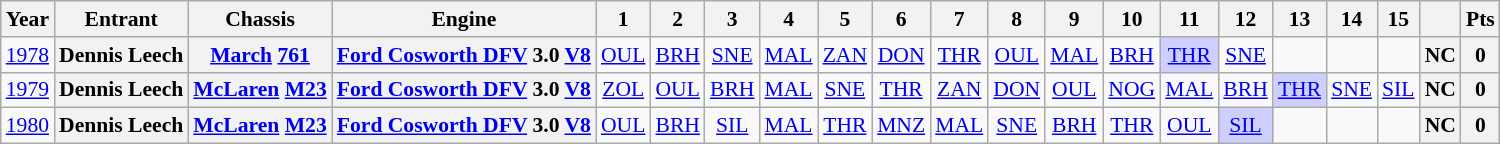<table class="wikitable" style="text-align:center; font-size:90%">
<tr>
<th>Year</th>
<th>Entrant</th>
<th>Chassis</th>
<th>Engine</th>
<th>1</th>
<th>2</th>
<th>3</th>
<th>4</th>
<th>5</th>
<th>6</th>
<th>7</th>
<th>8</th>
<th>9</th>
<th>10</th>
<th>11</th>
<th>12</th>
<th>13</th>
<th>14</th>
<th>15</th>
<th></th>
<th>Pts</th>
</tr>
<tr>
<td><a href='#'>1978</a></td>
<th>Dennis Leech</th>
<th><a href='#'>March</a> <a href='#'>761</a></th>
<th><a href='#'>Ford Cosworth DFV</a> 3.0 <a href='#'>V8</a></th>
<td><a href='#'>OUL</a></td>
<td><a href='#'>BRH</a></td>
<td><a href='#'>SNE</a></td>
<td><a href='#'>MAL</a></td>
<td><a href='#'>ZAN</a></td>
<td><a href='#'>DON</a></td>
<td><a href='#'>THR</a></td>
<td><a href='#'>OUL</a></td>
<td><a href='#'>MAL</a></td>
<td><a href='#'>BRH</a></td>
<td style="background:#cfcfff;"><a href='#'>THR</a><br></td>
<td><a href='#'>SNE</a></td>
<td></td>
<td></td>
<td></td>
<th>NC</th>
<th>0</th>
</tr>
<tr>
<td><a href='#'>1979</a></td>
<th>Dennis Leech</th>
<th><a href='#'>McLaren</a> <a href='#'>M23</a></th>
<th><a href='#'>Ford Cosworth DFV</a> 3.0 <a href='#'>V8</a></th>
<td><a href='#'>ZOL</a></td>
<td><a href='#'>OUL</a></td>
<td><a href='#'>BRH</a></td>
<td><a href='#'>MAL</a></td>
<td><a href='#'>SNE</a></td>
<td><a href='#'>THR</a></td>
<td><a href='#'>ZAN</a></td>
<td><a href='#'>DON</a></td>
<td><a href='#'>OUL</a></td>
<td><a href='#'>NOG</a></td>
<td><a href='#'>MAL</a></td>
<td><a href='#'>BRH</a></td>
<td style="background:#cfcfff;"><a href='#'>THR</a><br></td>
<td><a href='#'>SNE</a></td>
<td><a href='#'>SIL</a></td>
<th>NC</th>
<th>0</th>
</tr>
<tr>
<td><a href='#'>1980</a></td>
<th>Dennis Leech</th>
<th><a href='#'>McLaren</a> <a href='#'>M23</a></th>
<th><a href='#'>Ford Cosworth DFV</a> 3.0 <a href='#'>V8</a></th>
<td><a href='#'>OUL</a></td>
<td><a href='#'>BRH</a></td>
<td><a href='#'>SIL</a></td>
<td><a href='#'>MAL</a></td>
<td><a href='#'>THR</a></td>
<td><a href='#'>MNZ</a></td>
<td><a href='#'>MAL</a></td>
<td><a href='#'>SNE</a></td>
<td><a href='#'>BRH</a></td>
<td><a href='#'>THR</a></td>
<td><a href='#'>OUL</a></td>
<td style="background:#cfcfff;"><a href='#'>SIL</a><br></td>
<td></td>
<td></td>
<td></td>
<th>NC</th>
<th>0</th>
</tr>
</table>
